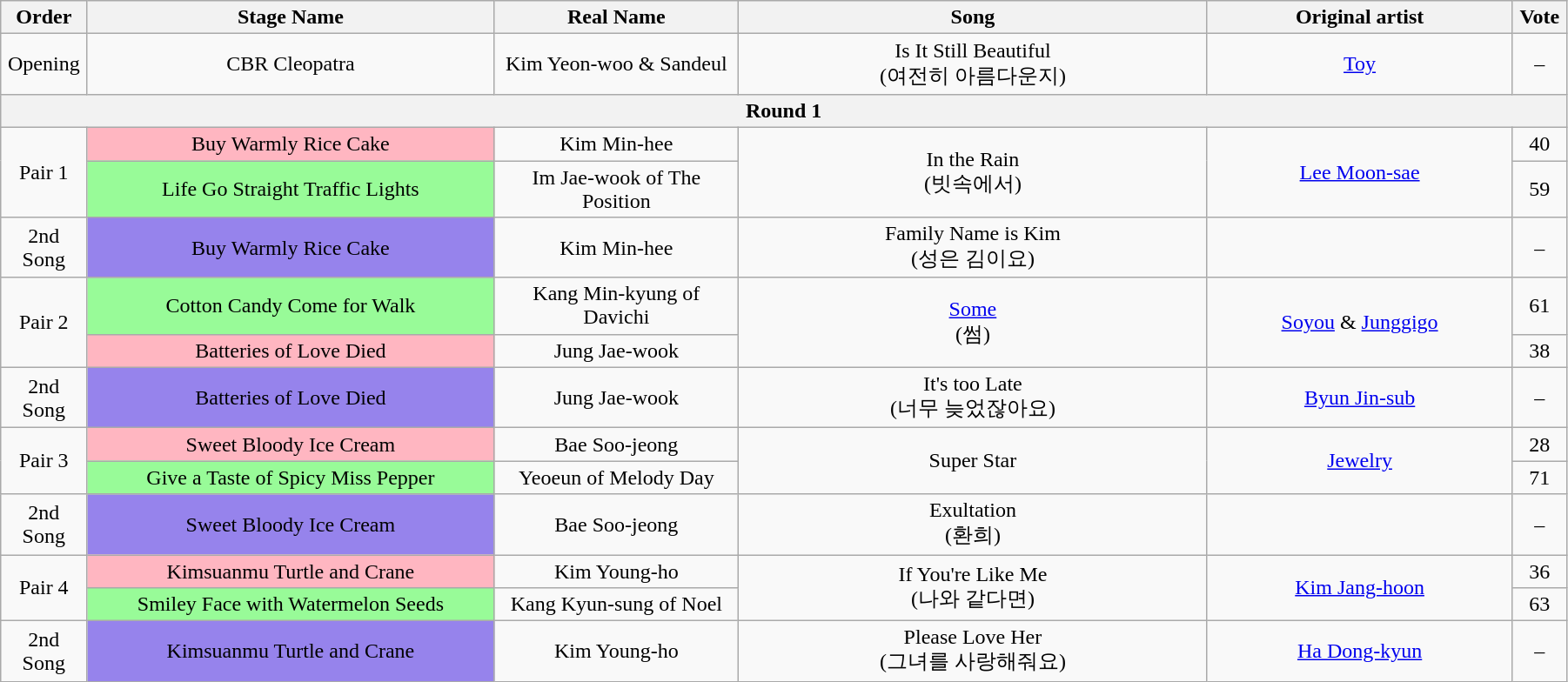<table class="wikitable" style="text-align:center; width:95%;">
<tr>
<th style="width:1%;">Order</th>
<th style="width:20%;">Stage Name</th>
<th style="width:12%;">Real Name</th>
<th style="width:23%;">Song</th>
<th style="width:15%;">Original artist</th>
<th style="width:1%;">Vote</th>
</tr>
<tr>
<td>Opening</td>
<td>CBR Cleopatra</td>
<td>Kim Yeon-woo & Sandeul</td>
<td>Is It Still Beautiful<br>(여전히 아름다운지)</td>
<td><a href='#'>Toy</a></td>
<td>–</td>
</tr>
<tr>
<th colspan=6>Round 1</th>
</tr>
<tr>
<td rowspan=2>Pair 1</td>
<td bgcolor="lightpink">Buy Warmly Rice Cake</td>
<td>Kim Min-hee</td>
<td rowspan=2>In the Rain<br>(빗속에서)</td>
<td rowspan=2><a href='#'>Lee Moon-sae</a></td>
<td>40</td>
</tr>
<tr>
<td bgcolor="palegreen">Life Go Straight Traffic Lights</td>
<td>Im Jae-wook of The Position</td>
<td>59</td>
</tr>
<tr>
<td>2nd Song</td>
<td bgcolor="#9683EC">Buy Warmly Rice Cake</td>
<td>Kim Min-hee</td>
<td>Family Name is Kim<br>(성은 김이요)</td>
<td></td>
<td>–</td>
</tr>
<tr>
<td rowspan=2>Pair 2</td>
<td bgcolor="palegreen">Cotton Candy Come for Walk</td>
<td>Kang Min-kyung of Davichi</td>
<td rowspan=2><a href='#'>Some</a><br>(썸)</td>
<td rowspan=2><a href='#'>Soyou</a> & <a href='#'>Junggigo</a></td>
<td>61</td>
</tr>
<tr>
<td bgcolor="lightpink">Batteries of Love Died</td>
<td>Jung Jae-wook</td>
<td>38</td>
</tr>
<tr>
<td>2nd Song</td>
<td bgcolor="#9683EC">Batteries of Love Died</td>
<td>Jung Jae-wook</td>
<td>It's too Late<br>(너무 늦었잖아요)</td>
<td><a href='#'>Byun Jin-sub</a></td>
<td>–</td>
</tr>
<tr>
<td rowspan=2>Pair 3</td>
<td bgcolor="lightpink">Sweet Bloody Ice Cream</td>
<td>Bae Soo-jeong</td>
<td rowspan=2>Super Star</td>
<td rowspan=2><a href='#'>Jewelry</a></td>
<td>28</td>
</tr>
<tr>
<td bgcolor="palegreen">Give a Taste of Spicy Miss Pepper</td>
<td>Yeoeun of Melody Day</td>
<td>71</td>
</tr>
<tr>
<td>2nd Song</td>
<td bgcolor="#9683EC">Sweet Bloody Ice Cream</td>
<td>Bae Soo-jeong</td>
<td>Exultation<br>(환희)</td>
<td></td>
<td>–</td>
</tr>
<tr>
<td rowspan=2>Pair 4</td>
<td bgcolor="lightpink">Kimsuanmu Turtle and Crane</td>
<td>Kim Young-ho</td>
<td rowspan=2>If You're Like Me<br>(나와 같다면)</td>
<td rowspan=2><a href='#'>Kim Jang-hoon</a></td>
<td>36</td>
</tr>
<tr>
<td bgcolor="palegreen">Smiley Face with Watermelon Seeds</td>
<td>Kang Kyun-sung of Noel</td>
<td>63</td>
</tr>
<tr>
<td>2nd Song</td>
<td bgcolor="#9683EC">Kimsuanmu Turtle and Crane</td>
<td>Kim Young-ho</td>
<td>Please Love Her<br>(그녀를 사랑해줘요)</td>
<td><a href='#'>Ha Dong-kyun</a></td>
<td>–</td>
</tr>
</table>
